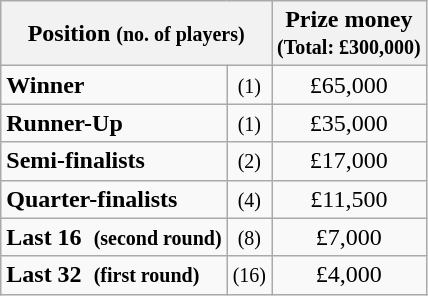<table class="wikitable">
<tr>
<th colspan=2>Position <small>(no. of players)</small></th>
<th>Prize money<br><small>(Total: £300,000)</small></th>
</tr>
<tr>
<td><strong>Winner</strong></td>
<td align=center><small>(1)</small></td>
<td align=center>£65,000</td>
</tr>
<tr>
<td><strong>Runner-Up</strong></td>
<td align=center><small>(1)</small></td>
<td align=center>£35,000</td>
</tr>
<tr>
<td><strong>Semi-finalists</strong></td>
<td align=center><small>(2)</small></td>
<td align=center>£17,000</td>
</tr>
<tr>
<td><strong>Quarter-finalists</strong></td>
<td align=center><small>(4)</small></td>
<td align=center>£11,500</td>
</tr>
<tr>
<td><strong>Last 16  <small>(second round)</small></strong></td>
<td align=center><small>(8)</small></td>
<td align=center>£7,000</td>
</tr>
<tr>
<td><strong>Last 32  <small>(first round)</small></strong></td>
<td align=center><small>(16)</small></td>
<td align=center>£4,000</td>
</tr>
</table>
